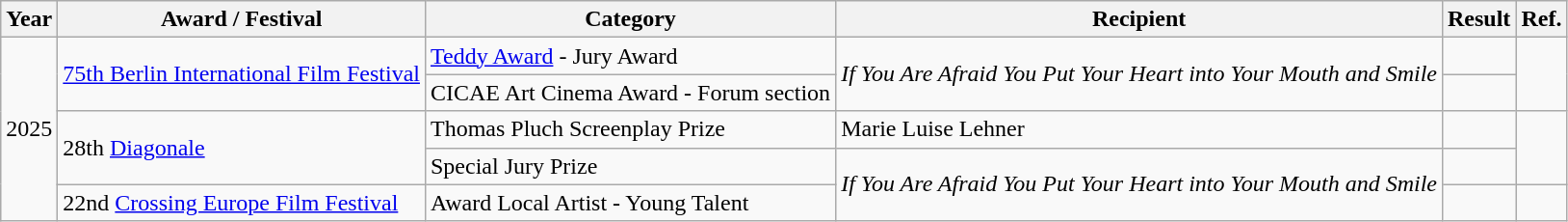<table class="wikitable">
<tr>
<th>Year</th>
<th>Award / Festival</th>
<th>Category</th>
<th>Recipient</th>
<th>Result</th>
<th>Ref.</th>
</tr>
<tr>
<td rowspan="5">2025</td>
<td rowspan="2"><a href='#'>75th Berlin International Film Festival</a></td>
<td><a href='#'>Teddy Award</a> - Jury Award</td>
<td rowspan="2"><em>If You Are Afraid You Put Your Heart into Your Mouth and Smile</em></td>
<td></td>
<td rowspan="2"></td>
</tr>
<tr>
<td>CICAE Art Cinema Award - Forum section</td>
<td></td>
</tr>
<tr>
<td rowspan="2">28th <a href='#'>Diagonale</a></td>
<td>Thomas Pluch Screenplay Prize</td>
<td>Marie Luise Lehner</td>
<td></td>
<td rowspan="2"></td>
</tr>
<tr>
<td>Special Jury Prize</td>
<td rowspan="2"><em>If You Are Afraid You Put Your Heart into Your Mouth and Smile</em></td>
<td></td>
</tr>
<tr>
<td>22nd <a href='#'>Crossing Europe Film Festival</a></td>
<td>Award Local Artist - Young Talent</td>
<td></td>
<td></td>
</tr>
</table>
